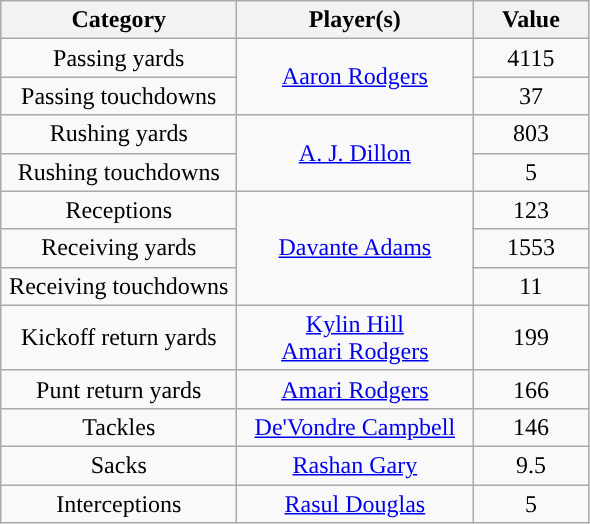<table class="wikitable" style="text-align:center">
<tr>
<th width="150">Category</th>
<th width="150">Player(s)</th>
<th width="70">Value</th>
</tr>
<tr>
<td>Passing yards</td>
<td rowspan=2><a href='#'>Aaron Rodgers</a></td>
<td>4115</td>
</tr>
<tr>
<td>Passing touchdowns</td>
<td>37</td>
</tr>
<tr>
<td>Rushing yards</td>
<td rowspan=2><a href='#'>A. J. Dillon</a></td>
<td>803</td>
</tr>
<tr>
<td>Rushing touchdowns</td>
<td>5</td>
</tr>
<tr>
<td>Receptions</td>
<td rowspan=3><a href='#'>Davante Adams</a></td>
<td>123</td>
</tr>
<tr>
<td>Receiving yards</td>
<td>1553</td>
</tr>
<tr>
<td>Receiving touchdowns</td>
<td>11</td>
</tr>
<tr>
<td>Kickoff return yards</td>
<td><a href='#'>Kylin Hill</a><br><a href='#'>Amari Rodgers</a></td>
<td>199</td>
</tr>
<tr>
<td>Punt return yards</td>
<td><a href='#'>Amari Rodgers</a></td>
<td>166</td>
</tr>
<tr>
<td>Tackles</td>
<td><a href='#'>De'Vondre Campbell</a></td>
<td>146</td>
</tr>
<tr>
<td>Sacks</td>
<td><a href='#'>Rashan Gary</a></td>
<td>9.5</td>
</tr>
<tr>
<td>Interceptions</td>
<td><a href='#'>Rasul Douglas</a></td>
<td>5</td>
</tr>
</table>
